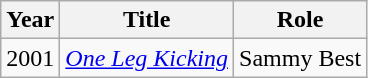<table class="wikitable">
<tr>
<th>Year</th>
<th>Title</th>
<th>Role</th>
</tr>
<tr>
<td>2001</td>
<td><em><a href='#'>One Leg Kicking</a></em></td>
<td>Sammy Best</td>
</tr>
</table>
